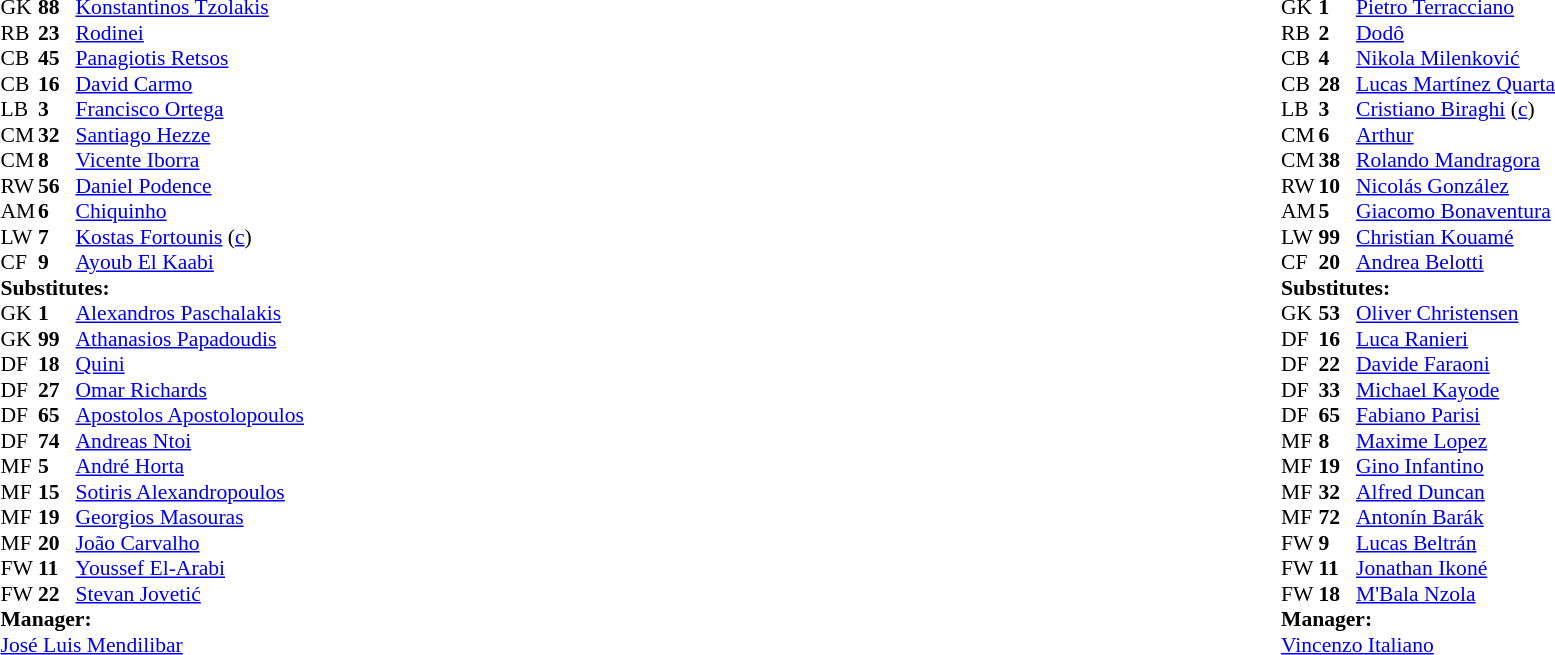<table width="100%">
<tr>
<td valign="top" width="40%"><br><table style="font-size:90%" cellspacing="0" cellpadding="0">
<tr>
<th width=25></th>
<th width=25></th>
</tr>
<tr>
<td>GK</td>
<td><strong>88</strong></td>
<td> <a href='#'>Konstantinos Tzolakis</a></td>
</tr>
<tr>
<td>RB</td>
<td><strong>23</strong></td>
<td> <a href='#'>Rodinei</a></td>
</tr>
<tr>
<td>CB</td>
<td><strong>45</strong></td>
<td> <a href='#'>Panagiotis Retsos</a></td>
</tr>
<tr>
<td>CB</td>
<td><strong>16</strong></td>
<td> <a href='#'>David Carmo</a></td>
</tr>
<tr>
<td>LB</td>
<td><strong>3</strong></td>
<td> <a href='#'>Francisco Ortega</a></td>
<td></td>
<td></td>
</tr>
<tr>
<td>CM</td>
<td><strong>32</strong></td>
<td> <a href='#'>Santiago Hezze</a></td>
</tr>
<tr>
<td>CM</td>
<td><strong>8</strong></td>
<td> <a href='#'>Vicente Iborra</a></td>
</tr>
<tr>
<td>RW</td>
<td><strong>56</strong></td>
<td> <a href='#'>Daniel Podence</a></td>
<td></td>
<td></td>
</tr>
<tr>
<td>AM</td>
<td><strong>6</strong></td>
<td> <a href='#'>Chiquinho</a></td>
<td></td>
<td></td>
</tr>
<tr>
<td>LW</td>
<td><strong>7</strong></td>
<td> <a href='#'>Kostas Fortounis</a> (<a href='#'>c</a>)</td>
<td></td>
<td></td>
</tr>
<tr>
<td>CF</td>
<td><strong>9</strong></td>
<td> <a href='#'>Ayoub El Kaabi</a></td>
<td></td>
<td></td>
</tr>
<tr>
<td colspan=3><strong>Substitutes:</strong></td>
</tr>
<tr>
<td>GK</td>
<td><strong>1</strong></td>
<td> <a href='#'>Alexandros Paschalakis</a></td>
<td></td>
</tr>
<tr>
<td>GK</td>
<td><strong>99</strong></td>
<td> <a href='#'>Athanasios Papadoudis</a></td>
</tr>
<tr>
<td>DF</td>
<td><strong>18</strong></td>
<td> <a href='#'>Quini</a></td>
<td></td>
<td></td>
</tr>
<tr>
<td>DF</td>
<td><strong>27</strong></td>
<td> <a href='#'>Omar Richards</a></td>
</tr>
<tr>
<td>DF</td>
<td><strong>65</strong></td>
<td> <a href='#'>Apostolos Apostolopoulos</a></td>
</tr>
<tr>
<td>DF</td>
<td><strong>74</strong></td>
<td> <a href='#'>Andreas Ntoi</a></td>
</tr>
<tr>
<td>MF</td>
<td><strong>5</strong></td>
<td> <a href='#'>André Horta</a></td>
<td></td>
<td></td>
</tr>
<tr>
<td>MF</td>
<td><strong>15</strong></td>
<td> <a href='#'>Sotiris Alexandropoulos</a></td>
</tr>
<tr>
<td>MF</td>
<td><strong>19</strong></td>
<td> <a href='#'>Georgios Masouras</a></td>
<td></td>
<td></td>
</tr>
<tr>
<td>MF</td>
<td><strong>20</strong></td>
<td> <a href='#'>João Carvalho</a></td>
</tr>
<tr>
<td>FW</td>
<td><strong>11</strong></td>
<td> <a href='#'>Youssef El-Arabi</a></td>
<td></td>
<td></td>
</tr>
<tr>
<td>FW</td>
<td><strong>22</strong></td>
<td> <a href='#'>Stevan Jovetić</a></td>
<td></td>
<td></td>
</tr>
<tr>
<td colspan=3><strong>Manager:</strong></td>
</tr>
<tr>
<td colspan=3> <a href='#'>José Luis Mendilibar</a></td>
</tr>
</table>
</td>
<td valign="top"></td>
<td valign="top" width="50%"><br><table style="font-size:90%; margin:auto" cellspacing="0" cellpadding="0">
<tr>
<th width=25></th>
<th width=25></th>
</tr>
<tr>
<td>GK</td>
<td><strong>1</strong></td>
<td> <a href='#'>Pietro Terracciano</a></td>
</tr>
<tr>
<td>RB</td>
<td><strong>2</strong></td>
<td> <a href='#'>Dodô</a></td>
</tr>
<tr>
<td>CB</td>
<td><strong>4</strong></td>
<td> <a href='#'>Nikola Milenković</a></td>
</tr>
<tr>
<td>CB</td>
<td><strong>28</strong></td>
<td> <a href='#'>Lucas Martínez Quarta</a></td>
<td></td>
</tr>
<tr>
<td>LB</td>
<td><strong>3</strong></td>
<td> <a href='#'>Cristiano Biraghi</a> (<a href='#'>c</a>)</td>
<td></td>
<td></td>
</tr>
<tr>
<td>CM</td>
<td><strong>6</strong></td>
<td> <a href='#'>Arthur</a></td>
<td></td>
<td></td>
</tr>
<tr>
<td>CM</td>
<td><strong>38</strong></td>
<td> <a href='#'>Rolando Mandragora</a></td>
</tr>
<tr>
<td>RW</td>
<td><strong>10</strong></td>
<td> <a href='#'>Nicolás González</a></td>
<td></td>
<td></td>
</tr>
<tr>
<td>AM</td>
<td><strong>5</strong></td>
<td> <a href='#'>Giacomo Bonaventura</a></td>
<td></td>
<td></td>
</tr>
<tr>
<td>LW</td>
<td><strong>99</strong></td>
<td> <a href='#'>Christian Kouamé</a></td>
<td></td>
<td></td>
</tr>
<tr>
<td>CF</td>
<td><strong>20</strong></td>
<td> <a href='#'>Andrea Belotti</a></td>
<td></td>
<td></td>
</tr>
<tr>
<td colspan=3><strong>Substitutes:</strong></td>
</tr>
<tr>
<td>GK</td>
<td><strong>53</strong></td>
<td> <a href='#'>Oliver Christensen</a></td>
</tr>
<tr>
<td>DF</td>
<td><strong>16</strong></td>
<td> <a href='#'>Luca Ranieri</a></td>
<td></td>
<td></td>
</tr>
<tr>
<td>DF</td>
<td><strong>22</strong></td>
<td> <a href='#'>Davide Faraoni</a></td>
</tr>
<tr>
<td>DF</td>
<td><strong>33</strong></td>
<td> <a href='#'>Michael Kayode</a></td>
</tr>
<tr>
<td>DF</td>
<td><strong>65</strong></td>
<td> <a href='#'>Fabiano Parisi</a></td>
</tr>
<tr>
<td>MF</td>
<td><strong>8</strong></td>
<td> <a href='#'>Maxime Lopez</a></td>
</tr>
<tr>
<td>MF</td>
<td><strong>19</strong></td>
<td> <a href='#'>Gino Infantino</a></td>
</tr>
<tr>
<td>MF</td>
<td><strong>32</strong></td>
<td> <a href='#'>Alfred Duncan</a></td>
<td></td>
<td></td>
</tr>
<tr>
<td>MF</td>
<td><strong>72</strong></td>
<td> <a href='#'>Antonín Barák</a></td>
<td></td>
<td></td>
</tr>
<tr>
<td>FW</td>
<td><strong>9</strong></td>
<td> <a href='#'>Lucas Beltrán</a></td>
<td></td>
<td></td>
</tr>
<tr>
<td>FW</td>
<td><strong>11</strong></td>
<td> <a href='#'>Jonathan Ikoné</a></td>
<td></td>
<td></td>
</tr>
<tr>
<td>FW</td>
<td><strong>18</strong></td>
<td> <a href='#'>M'Bala Nzola</a></td>
<td></td>
<td></td>
</tr>
<tr>
<td colspan=3><strong>Manager:</strong></td>
</tr>
<tr>
<td colspan=3> <a href='#'>Vincenzo Italiano</a></td>
</tr>
</table>
</td>
</tr>
</table>
